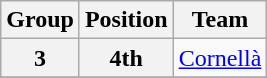<table class="wikitable">
<tr>
<th>Group</th>
<th>Position</th>
<th>Team</th>
</tr>
<tr>
<th>3</th>
<th>4th</th>
<td><a href='#'>Cornellà</a></td>
</tr>
<tr>
</tr>
</table>
